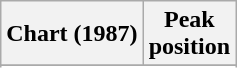<table class="wikitable sortable plainrowheaders" style="text-align:center">
<tr>
<th>Chart (1987)</th>
<th>Peak<br>position</th>
</tr>
<tr>
</tr>
<tr>
</tr>
<tr>
</tr>
<tr>
</tr>
</table>
